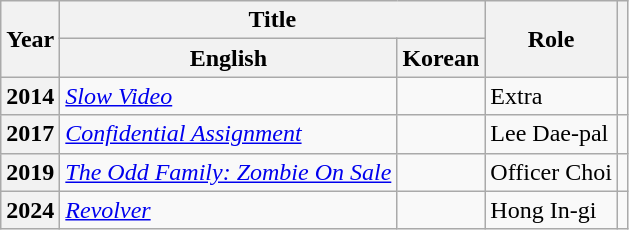<table class="wikitable sortable plainrowheaders">
<tr>
<th rowspan="2" scope="col">Year</th>
<th colspan="2" scope="col">Title</th>
<th rowspan="2" scope="col">Role</th>
<th rowspan="2" scope="col" class="unsortable"></th>
</tr>
<tr>
<th>English</th>
<th>Korean</th>
</tr>
<tr>
<th scope="row">2014</th>
<td><em><a href='#'>Slow Video</a></em></td>
<td></td>
<td>Extra</td>
<td></td>
</tr>
<tr>
<th scope="row">2017</th>
<td><em><a href='#'>Confidential Assignment</a></em></td>
<td></td>
<td>Lee Dae-pal</td>
<td></td>
</tr>
<tr>
<th scope="row">2019</th>
<td><em><a href='#'>The Odd Family: Zombie On Sale</a></em></td>
<td></td>
<td>Officer Choi</td>
<td></td>
</tr>
<tr>
<th scope="row">2024</th>
<td><em><a href='#'>Revolver</a></em></td>
<td></td>
<td>Hong In-gi</td>
<td></td>
</tr>
</table>
